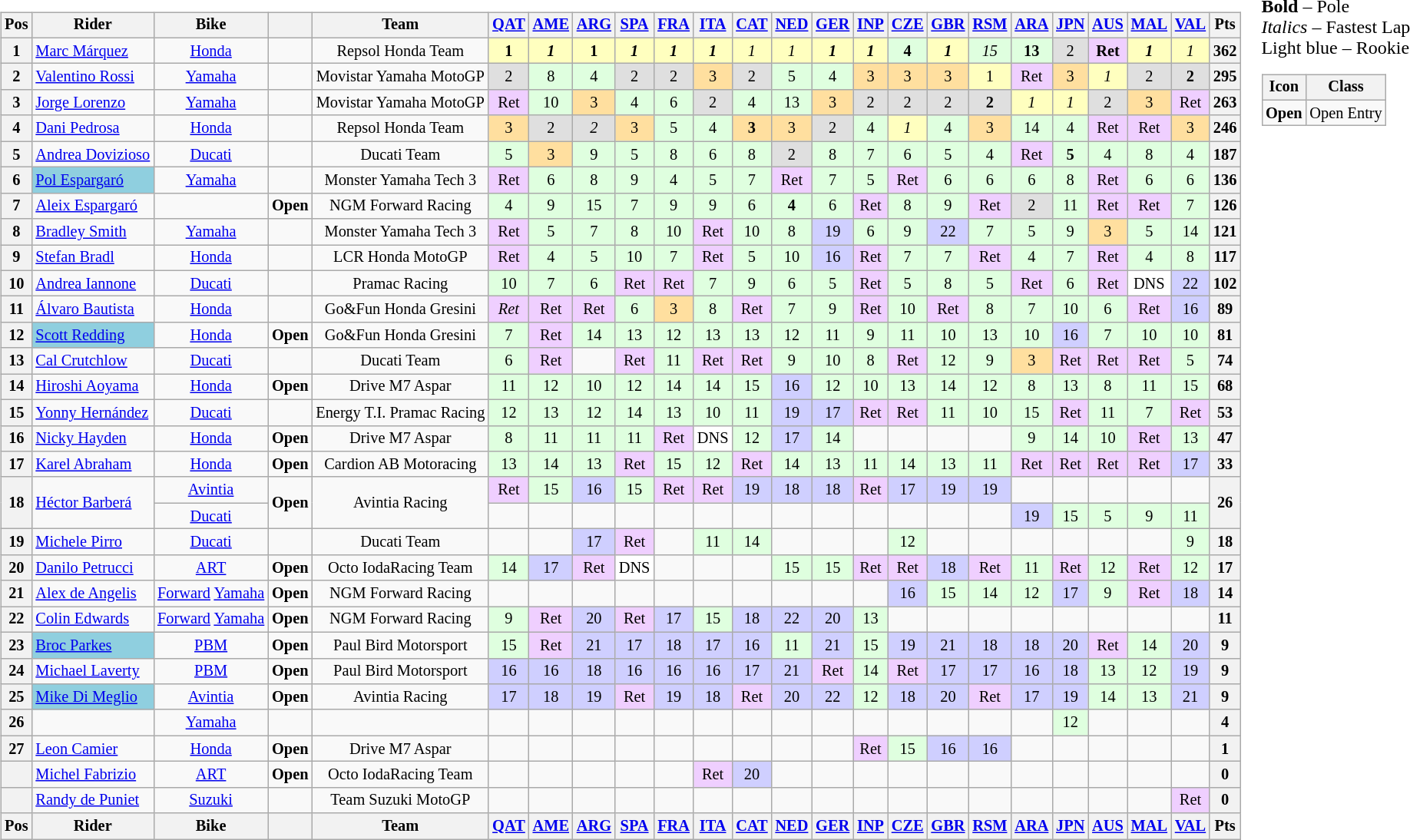<table>
<tr>
<td><br><table class="wikitable" style="font-size: 85%; text-align:center">
<tr valign="top">
<th valign="middle">Pos</th>
<th valign="middle">Rider</th>
<th valign="middle">Bike</th>
<th valign="middle"></th>
<th valign="middle">Team</th>
<th><a href='#'>QAT</a><br></th>
<th><a href='#'>AME</a><br></th>
<th><a href='#'>ARG</a><br></th>
<th><a href='#'>SPA</a><br></th>
<th><a href='#'>FRA</a><br></th>
<th><a href='#'>ITA</a><br></th>
<th><a href='#'>CAT</a><br></th>
<th><a href='#'>NED</a><br></th>
<th><a href='#'>GER</a><br></th>
<th><a href='#'>INP</a><br></th>
<th><a href='#'>CZE</a><br></th>
<th><a href='#'>GBR</a><br></th>
<th><a href='#'>RSM</a><br></th>
<th><a href='#'>ARA</a><br></th>
<th><a href='#'>JPN</a><br></th>
<th><a href='#'>AUS</a><br></th>
<th><a href='#'>MAL</a><br></th>
<th><a href='#'>VAL</a><br></th>
<th valign="middle">Pts</th>
</tr>
<tr>
<th>1</th>
<td align="left"> <a href='#'>Marc Márquez</a></td>
<td><a href='#'>Honda</a></td>
<td></td>
<td>Repsol Honda Team</td>
<td style="background:#ffffbf;"><strong>1</strong></td>
<td style="background:#ffffbf;"><strong><em>1</em></strong></td>
<td style="background:#ffffbf;"><strong>1</strong></td>
<td style="background:#ffffbf;"><strong><em>1</em></strong></td>
<td style="background:#ffffbf;"><strong><em>1</em></strong></td>
<td style="background:#ffffbf;"><strong><em>1</em></strong></td>
<td style="background:#ffffbf;"><em>1</em></td>
<td style="background:#ffffbf;"><em>1</em></td>
<td style="background:#ffffbf;"><strong><em>1</em></strong></td>
<td style="background:#ffffbf;"><strong><em>1</em></strong></td>
<td style="background:#dfffdf;"><strong>4</strong></td>
<td style="background:#ffffbf;"><strong><em>1</em></strong></td>
<td style="background:#dfffdf;"><em>15</em></td>
<td style="background:#dfffdf;"><strong>13</strong></td>
<td style="background:#dfdfdf;">2</td>
<td style="background:#efcfff;"><strong>Ret</strong></td>
<td style="background:#ffffbf;"><strong><em>1</em></strong></td>
<td style="background:#ffffbf;"><em>1</em></td>
<th>362</th>
</tr>
<tr>
<th>2</th>
<td align="left"> <a href='#'>Valentino Rossi</a></td>
<td><a href='#'>Yamaha</a></td>
<td></td>
<td>Movistar Yamaha MotoGP</td>
<td style="background:#dfdfdf;">2</td>
<td style="background:#dfffdf;">8</td>
<td style="background:#dfffdf;">4</td>
<td style="background:#dfdfdf;">2</td>
<td style="background:#dfdfdf;">2</td>
<td style="background:#ffdf9f;">3</td>
<td style="background:#dfdfdf;">2</td>
<td style="background:#dfffdf;">5</td>
<td style="background:#dfffdf;">4</td>
<td style="background:#ffdf9f;">3</td>
<td style="background:#ffdf9f;">3</td>
<td style="background:#ffdf9f;">3</td>
<td style="background:#ffffbf;">1</td>
<td style="background:#efcfff;">Ret</td>
<td style="background:#ffdf9f;">3</td>
<td style="background:#ffffbf;"><em>1</em></td>
<td style="background:#dfdfdf;">2</td>
<td style="background:#dfdfdf;"><strong>2</strong></td>
<th>295</th>
</tr>
<tr>
<th>3</th>
<td align="left"> <a href='#'>Jorge Lorenzo</a></td>
<td><a href='#'>Yamaha</a></td>
<td></td>
<td>Movistar Yamaha MotoGP</td>
<td style="background:#efcfff;">Ret</td>
<td style="background:#dfffdf;">10</td>
<td style="background:#ffdf9f;">3</td>
<td style="background:#dfffdf;">4</td>
<td style="background:#dfffdf;">6</td>
<td style="background:#dfdfdf;">2</td>
<td style="background:#dfffdf;">4</td>
<td style="background:#dfffdf;">13</td>
<td style="background:#ffdf9f;">3</td>
<td style="background:#dfdfdf;">2</td>
<td style="background:#dfdfdf;">2</td>
<td style="background:#dfdfdf;">2</td>
<td style="background:#dfdfdf;"><strong>2</strong></td>
<td style="background:#ffffbf;"><em>1</em></td>
<td style="background:#ffffbf;"><em>1</em></td>
<td style="background:#dfdfdf;">2</td>
<td style="background:#ffdf9f;">3</td>
<td style="background:#efcfff;">Ret</td>
<th>263</th>
</tr>
<tr>
<th>4</th>
<td align="left"> <a href='#'>Dani Pedrosa</a></td>
<td><a href='#'>Honda</a></td>
<td></td>
<td>Repsol Honda Team</td>
<td style="background:#ffdf9f;">3</td>
<td style="background:#dfdfdf;">2</td>
<td style="background:#dfdfdf;"><em>2</em></td>
<td style="background:#ffdf9f;">3</td>
<td style="background:#dfffdf;">5</td>
<td style="background:#dfffdf;">4</td>
<td style="background:#ffdf9f;"><strong>3</strong></td>
<td style="background:#ffdf9f;">3</td>
<td style="background:#dfdfdf;">2</td>
<td style="background:#dfffdf;">4</td>
<td style="background:#ffffbf;"><em>1</em></td>
<td style="background:#dfffdf;">4</td>
<td style="background:#ffdf9f;">3</td>
<td style="background:#dfffdf;">14</td>
<td style="background:#dfffdf;">4</td>
<td style="background:#efcfff;">Ret</td>
<td style="background:#efcfff;">Ret</td>
<td style="background:#ffdf9f;">3</td>
<th>246</th>
</tr>
<tr>
<th>5</th>
<td align="left"> <a href='#'>Andrea Dovizioso</a></td>
<td><a href='#'>Ducati</a></td>
<td></td>
<td>Ducati Team</td>
<td style="background:#dfffdf;">5</td>
<td style="background:#ffdf9f;">3</td>
<td style="background:#dfffdf;">9</td>
<td style="background:#dfffdf;">5</td>
<td style="background:#dfffdf;">8</td>
<td style="background:#dfffdf;">6</td>
<td style="background:#dfffdf;">8</td>
<td style="background:#dfdfdf;">2</td>
<td style="background:#dfffdf;">8</td>
<td style="background:#dfffdf;">7</td>
<td style="background:#dfffdf;">6</td>
<td style="background:#dfffdf;">5</td>
<td style="background:#dfffdf;">4</td>
<td style="background:#efcfff;">Ret</td>
<td style="background:#dfffdf;"><strong>5</strong></td>
<td style="background:#dfffdf;">4</td>
<td style="background:#dfffdf;">8</td>
<td style="background:#dfffdf;">4</td>
<th>187</th>
</tr>
<tr>
<th>6</th>
<td style="background:#8fcfdf;" style="background:#8fcfdf;" align="left"> <a href='#'>Pol Espargaró</a></td>
<td><a href='#'>Yamaha</a></td>
<td></td>
<td>Monster Yamaha Tech 3</td>
<td style="background:#efcfff;">Ret</td>
<td style="background:#dfffdf;">6</td>
<td style="background:#dfffdf;">8</td>
<td style="background:#dfffdf;">9</td>
<td style="background:#dfffdf;">4</td>
<td style="background:#dfffdf;">5</td>
<td style="background:#dfffdf;">7</td>
<td style="background:#efcfff;">Ret</td>
<td style="background:#dfffdf;">7</td>
<td style="background:#dfffdf;">5</td>
<td style="background:#efcfff;">Ret</td>
<td style="background:#dfffdf;">6</td>
<td style="background:#dfffdf;">6</td>
<td style="background:#dfffdf;">6</td>
<td style="background:#dfffdf;">8</td>
<td style="background:#efcfff;">Ret</td>
<td style="background:#dfffdf;">6</td>
<td style="background:#dfffdf;">6</td>
<th>136</th>
</tr>
<tr>
<th>7</th>
<td align="left"> <a href='#'>Aleix Espargaró</a></td>
<td></td>
<td><strong><span>Open</span></strong></td>
<td>NGM Forward Racing</td>
<td style="background:#dfffdf;">4</td>
<td style="background:#dfffdf;">9</td>
<td style="background:#dfffdf;">15</td>
<td style="background:#dfffdf;">7</td>
<td style="background:#dfffdf;">9</td>
<td style="background:#dfffdf;">9</td>
<td style="background:#dfffdf;">6</td>
<td style="background:#dfffdf;"><strong>4</strong></td>
<td style="background:#dfffdf;">6</td>
<td style="background:#efcfff;">Ret</td>
<td style="background:#dfffdf;">8</td>
<td style="background:#dfffdf;">9</td>
<td style="background:#efcfff;">Ret</td>
<td style="background:#dfdfdf;">2</td>
<td style="background:#dfffdf;">11</td>
<td style="background:#efcfff;">Ret</td>
<td style="background:#efcfff;">Ret</td>
<td style="background:#dfffdf;">7</td>
<th>126</th>
</tr>
<tr>
<th>8</th>
<td align="left"> <a href='#'>Bradley Smith</a></td>
<td><a href='#'>Yamaha</a></td>
<td></td>
<td>Monster Yamaha Tech 3</td>
<td style="background:#efcfff;">Ret</td>
<td style="background:#dfffdf;">5</td>
<td style="background:#dfffdf;">7</td>
<td style="background:#dfffdf;">8</td>
<td style="background:#dfffdf;">10</td>
<td style="background:#efcfff;">Ret</td>
<td style="background:#dfffdf;">10</td>
<td style="background:#dfffdf;">8</td>
<td style="background:#cfcfff;">19</td>
<td style="background:#dfffdf;">6</td>
<td style="background:#dfffdf;">9</td>
<td style="background:#cfcfff;">22</td>
<td style="background:#dfffdf;">7</td>
<td style="background:#dfffdf;">5</td>
<td style="background:#dfffdf;">9</td>
<td style="background:#ffdf9f;">3</td>
<td style="background:#dfffdf;">5</td>
<td style="background:#dfffdf;">14</td>
<th>121</th>
</tr>
<tr>
<th>9</th>
<td align="left"> <a href='#'>Stefan Bradl</a></td>
<td><a href='#'>Honda</a></td>
<td></td>
<td>LCR Honda MotoGP</td>
<td style="background:#efcfff;">Ret</td>
<td style="background:#dfffdf;">4</td>
<td style="background:#dfffdf;">5</td>
<td style="background:#dfffdf;">10</td>
<td style="background:#dfffdf;">7</td>
<td style="background:#efcfff;">Ret</td>
<td style="background:#dfffdf;">5</td>
<td style="background:#dfffdf;">10</td>
<td style="background:#cfcfff;">16</td>
<td style="background:#efcfff;">Ret</td>
<td style="background:#dfffdf;">7</td>
<td style="background:#dfffdf;">7</td>
<td style="background:#efcfff;">Ret</td>
<td style="background:#dfffdf;">4</td>
<td style="background:#dfffdf;">7</td>
<td style="background:#efcfff;">Ret</td>
<td style="background:#dfffdf;">4</td>
<td style="background:#dfffdf;">8</td>
<th>117</th>
</tr>
<tr>
<th>10</th>
<td align="left"> <a href='#'>Andrea Iannone</a></td>
<td><a href='#'>Ducati</a></td>
<td></td>
<td>Pramac Racing</td>
<td style="background:#dfffdf;">10</td>
<td style="background:#dfffdf;">7</td>
<td style="background:#dfffdf;">6</td>
<td style="background:#efcfff;">Ret</td>
<td style="background:#efcfff;">Ret</td>
<td style="background:#dfffdf;">7</td>
<td style="background:#dfffdf;">9</td>
<td style="background:#dfffdf;">6</td>
<td style="background:#dfffdf;">5</td>
<td style="background:#efcfff;">Ret</td>
<td style="background:#dfffdf;">5</td>
<td style="background:#dfffdf;">8</td>
<td style="background:#dfffdf;">5</td>
<td style="background:#efcfff;">Ret</td>
<td style="background:#dfffdf;">6</td>
<td style="background:#efcfff;">Ret</td>
<td style="background:#ffffff;">DNS</td>
<td style="background:#cfcfff;">22</td>
<th>102</th>
</tr>
<tr>
<th>11</th>
<td align="left"> <a href='#'>Álvaro Bautista</a></td>
<td><a href='#'>Honda</a></td>
<td></td>
<td>Go&Fun Honda Gresini</td>
<td style="background:#efcfff;"><em>Ret</em></td>
<td style="background:#efcfff;">Ret</td>
<td style="background:#efcfff;">Ret</td>
<td style="background:#dfffdf;">6</td>
<td style="background:#ffdf9f;">3</td>
<td style="background:#dfffdf;">8</td>
<td style="background:#efcfff;">Ret</td>
<td style="background:#dfffdf;">7</td>
<td style="background:#dfffdf;">9</td>
<td style="background:#efcfff;">Ret</td>
<td style="background:#dfffdf;">10</td>
<td style="background:#efcfff;">Ret</td>
<td style="background:#dfffdf;">8</td>
<td style="background:#dfffdf;">7</td>
<td style="background:#dfffdf;">10</td>
<td style="background:#dfffdf;">6</td>
<td style="background:#efcfff;">Ret</td>
<td style="background:#cfcfff;">16</td>
<th>89</th>
</tr>
<tr>
<th>12</th>
<td style="background:#8fcfdf;" style="background:#8fcfdf;" align="left"> <a href='#'>Scott Redding</a></td>
<td><a href='#'>Honda</a></td>
<td><strong><span>Open</span></strong></td>
<td>Go&Fun Honda Gresini</td>
<td style="background:#dfffdf;">7</td>
<td style="background:#efcfff;">Ret</td>
<td style="background:#dfffdf;">14</td>
<td style="background:#dfffdf;">13</td>
<td style="background:#dfffdf;">12</td>
<td style="background:#dfffdf;">13</td>
<td style="background:#dfffdf;">13</td>
<td style="background:#dfffdf;">12</td>
<td style="background:#dfffdf;">11</td>
<td style="background:#dfffdf;">9</td>
<td style="background:#dfffdf;">11</td>
<td style="background:#dfffdf;">10</td>
<td style="background:#dfffdf;">13</td>
<td style="background:#dfffdf;">10</td>
<td style="background:#cfcfff;">16</td>
<td style="background:#dfffdf;">7</td>
<td style="background:#dfffdf;">10</td>
<td style="background:#dfffdf;">10</td>
<th>81</th>
</tr>
<tr>
<th>13</th>
<td align="left"> <a href='#'>Cal Crutchlow</a></td>
<td><a href='#'>Ducati</a></td>
<td></td>
<td>Ducati Team</td>
<td style="background:#dfffdf;">6</td>
<td style="background:#efcfff;">Ret</td>
<td></td>
<td style="background:#efcfff;">Ret</td>
<td style="background:#dfffdf;">11</td>
<td style="background:#efcfff;">Ret</td>
<td style="background:#efcfff;">Ret</td>
<td style="background:#dfffdf;">9</td>
<td style="background:#dfffdf;">10</td>
<td style="background:#dfffdf;">8</td>
<td style="background:#efcfff;">Ret</td>
<td style="background:#dfffdf;">12</td>
<td style="background:#dfffdf;">9</td>
<td style="background:#ffdf9f;">3</td>
<td style="background:#efcfff;">Ret</td>
<td style="background:#efcfff;">Ret</td>
<td style="background:#efcfff;">Ret</td>
<td style="background:#dfffdf;">5</td>
<th>74</th>
</tr>
<tr>
<th>14</th>
<td align="left"> <a href='#'>Hiroshi Aoyama</a></td>
<td><a href='#'>Honda</a></td>
<td><strong><span>Open</span></strong></td>
<td>Drive M7 Aspar</td>
<td style="background:#dfffdf;">11</td>
<td style="background:#dfffdf;">12</td>
<td style="background:#dfffdf;">10</td>
<td style="background:#dfffdf;">12</td>
<td style="background:#dfffdf;">14</td>
<td style="background:#dfffdf;">14</td>
<td style="background:#dfffdf;">15</td>
<td style="background:#cfcfff;">16</td>
<td style="background:#dfffdf;">12</td>
<td style="background:#dfffdf;">10</td>
<td style="background:#dfffdf;">13</td>
<td style="background:#dfffdf;">14</td>
<td style="background:#dfffdf;">12</td>
<td style="background:#dfffdf;">8</td>
<td style="background:#dfffdf;">13</td>
<td style="background:#dfffdf;">8</td>
<td style="background:#dfffdf;">11</td>
<td style="background:#dfffdf;">15</td>
<th>68</th>
</tr>
<tr>
<th>15</th>
<td align="left"> <a href='#'>Yonny Hernández</a></td>
<td><a href='#'>Ducati</a></td>
<td></td>
<td>Energy T.I. Pramac Racing</td>
<td style="background:#dfffdf;">12</td>
<td style="background:#dfffdf;">13</td>
<td style="background:#dfffdf;">12</td>
<td style="background:#dfffdf;">14</td>
<td style="background:#dfffdf;">13</td>
<td style="background:#dfffdf;">10</td>
<td style="background:#dfffdf;">11</td>
<td style="background:#cfcfff;">19</td>
<td style="background:#cfcfff;">17</td>
<td style="background:#efcfff;">Ret</td>
<td style="background:#efcfff;">Ret</td>
<td style="background:#dfffdf;">11</td>
<td style="background:#dfffdf;">10</td>
<td style="background:#dfffdf;">15</td>
<td style="background:#efcfff;">Ret</td>
<td style="background:#dfffdf;">11</td>
<td style="background:#dfffdf;">7</td>
<td style="background:#efcfff;">Ret</td>
<th>53</th>
</tr>
<tr>
<th>16</th>
<td align="left"> <a href='#'>Nicky Hayden</a></td>
<td><a href='#'>Honda</a></td>
<td><strong><span>Open</span></strong></td>
<td>Drive M7 Aspar</td>
<td style="background:#dfffdf;">8</td>
<td style="background:#dfffdf;">11</td>
<td style="background:#dfffdf;">11</td>
<td style="background:#dfffdf;">11</td>
<td style="background:#efcfff;">Ret</td>
<td style="background:#ffffff;">DNS</td>
<td style="background:#dfffdf;">12</td>
<td style="background:#cfcfff;">17</td>
<td style="background:#dfffdf;">14</td>
<td></td>
<td></td>
<td></td>
<td></td>
<td style="background:#dfffdf;">9</td>
<td style="background:#dfffdf;">14</td>
<td style="background:#dfffdf;">10</td>
<td style="background:#efcfff;">Ret</td>
<td style="background:#dfffdf;">13</td>
<th>47</th>
</tr>
<tr>
<th>17</th>
<td align="left"> <a href='#'>Karel Abraham</a></td>
<td><a href='#'>Honda</a></td>
<td><strong><span>Open</span></strong></td>
<td>Cardion AB Motoracing</td>
<td style="background:#dfffdf;">13</td>
<td style="background:#dfffdf;">14</td>
<td style="background:#dfffdf;">13</td>
<td style="background:#efcfff;">Ret</td>
<td style="background:#dfffdf;">15</td>
<td style="background:#dfffdf;">12</td>
<td style="background:#efcfff;">Ret</td>
<td style="background:#dfffdf;">14</td>
<td style="background:#dfffdf;">13</td>
<td style="background:#dfffdf;">11</td>
<td style="background:#dfffdf;">14</td>
<td style="background:#dfffdf;">13</td>
<td style="background:#dfffdf;">11</td>
<td style="background:#efcfff;">Ret</td>
<td style="background:#efcfff;">Ret</td>
<td style="background:#efcfff;">Ret</td>
<td style="background:#efcfff;">Ret</td>
<td style="background:#cfcfff;">17</td>
<th>33</th>
</tr>
<tr>
<th rowspan=2>18</th>
<td rowspan=2 align="left"> <a href='#'>Héctor Barberá</a></td>
<td><a href='#'>Avintia</a></td>
<td rowspan=2><strong><span>Open</span></strong></td>
<td rowspan=2>Avintia Racing</td>
<td style="background:#efcfff;">Ret</td>
<td style="background:#dfffdf;">15</td>
<td style="background:#cfcfff;">16</td>
<td style="background:#dfffdf;">15</td>
<td style="background:#efcfff;">Ret</td>
<td style="background:#efcfff;">Ret</td>
<td style="background:#cfcfff;">19</td>
<td style="background:#cfcfff;">18</td>
<td style="background:#cfcfff;">18</td>
<td style="background:#efcfff;">Ret</td>
<td style="background:#cfcfff;">17</td>
<td style="background:#cfcfff;">19</td>
<td style="background:#cfcfff;">19</td>
<td></td>
<td></td>
<td></td>
<td></td>
<td></td>
<th rowspan=2>26</th>
</tr>
<tr>
<td><a href='#'>Ducati</a></td>
<td></td>
<td></td>
<td></td>
<td></td>
<td></td>
<td></td>
<td></td>
<td></td>
<td></td>
<td></td>
<td></td>
<td></td>
<td></td>
<td style="background:#cfcfff;">19</td>
<td style="background:#dfffdf;">15</td>
<td style="background:#dfffdf;">5</td>
<td style="background:#dfffdf;">9</td>
<td style="background:#dfffdf;">11</td>
</tr>
<tr>
<th>19</th>
<td align="left"> <a href='#'>Michele Pirro</a></td>
<td><a href='#'>Ducati</a></td>
<td></td>
<td>Ducati Team</td>
<td></td>
<td></td>
<td style="background:#cfcfff;">17</td>
<td style="background:#efcfff;">Ret</td>
<td></td>
<td style="background:#dfffdf;">11</td>
<td style="background:#dfffdf;">14</td>
<td></td>
<td></td>
<td></td>
<td style="background:#dfffdf;">12</td>
<td></td>
<td></td>
<td></td>
<td></td>
<td></td>
<td></td>
<td style="background:#dfffdf;">9</td>
<th>18</th>
</tr>
<tr>
<th>20</th>
<td align="left"> <a href='#'>Danilo Petrucci</a></td>
<td><a href='#'>ART</a></td>
<td><strong><span>Open</span></strong></td>
<td>Octo IodaRacing Team</td>
<td style="background:#dfffdf;">14</td>
<td style="background:#cfcfff;">17</td>
<td style="background:#efcfff;">Ret</td>
<td style="background:#ffffff;">DNS</td>
<td></td>
<td></td>
<td></td>
<td style="background:#dfffdf;">15</td>
<td style="background:#dfffdf;">15</td>
<td style="background:#efcfff;">Ret</td>
<td style="background:#efcfff;">Ret</td>
<td style="background:#cfcfff;">18</td>
<td style="background:#efcfff;">Ret</td>
<td style="background:#dfffdf;">11</td>
<td style="background:#efcfff;">Ret</td>
<td style="background:#dfffdf;">12</td>
<td style="background:#efcfff;">Ret</td>
<td style="background:#dfffdf;">12</td>
<th>17</th>
</tr>
<tr>
<th>21</th>
<td align="left"> <a href='#'>Alex de Angelis</a></td>
<td><a href='#'>Forward</a> <a href='#'>Yamaha</a></td>
<td><strong><span>Open</span></strong></td>
<td>NGM Forward Racing</td>
<td></td>
<td></td>
<td></td>
<td></td>
<td></td>
<td></td>
<td></td>
<td></td>
<td></td>
<td></td>
<td style="background:#cfcfff;">16</td>
<td style="background:#dfffdf;">15</td>
<td style="background:#dfffdf;">14</td>
<td style="background:#dfffdf;">12</td>
<td style="background:#cfcfff;">17</td>
<td style="background:#dfffdf;">9</td>
<td style="background:#efcfff;">Ret</td>
<td style="background:#cfcfff;">18</td>
<th>14</th>
</tr>
<tr>
<th>22</th>
<td align="left"> <a href='#'>Colin Edwards</a></td>
<td><a href='#'>Forward</a> <a href='#'>Yamaha</a></td>
<td><strong><span>Open</span></strong></td>
<td>NGM Forward Racing</td>
<td style="background:#dfffdf;">9</td>
<td style="background:#efcfff;">Ret</td>
<td style="background:#cfcfff;">20</td>
<td style="background:#efcfff;">Ret</td>
<td style="background:#cfcfff;">17</td>
<td style="background:#dfffdf;">15</td>
<td style="background:#cfcfff;">18</td>
<td style="background:#cfcfff;">22</td>
<td style="background:#cfcfff;">20</td>
<td style="background:#dfffdf;">13</td>
<td></td>
<td></td>
<td></td>
<td></td>
<td></td>
<td></td>
<td></td>
<td></td>
<th>11</th>
</tr>
<tr>
<th>23</th>
<td style="background:#8fcfdf;" style="background:#8fcfdf;" align="left"> <a href='#'>Broc Parkes</a></td>
<td><a href='#'>PBM</a></td>
<td><strong><span>Open</span></strong></td>
<td>Paul Bird Motorsport</td>
<td style="background:#dfffdf;">15</td>
<td style="background:#efcfff;">Ret</td>
<td style="background:#cfcfff;">21</td>
<td style="background:#cfcfff;">17</td>
<td style="background:#cfcfff;">18</td>
<td style="background:#cfcfff;">17</td>
<td style="background:#cfcfff;">16</td>
<td style="background:#dfffdf;">11</td>
<td style="background:#cfcfff;">21</td>
<td style="background:#dfffdf;">15</td>
<td style="background:#cfcfff;">19</td>
<td style="background:#cfcfff;">21</td>
<td style="background:#cfcfff;">18</td>
<td style="background:#cfcfff;">18</td>
<td style="background:#cfcfff;">20</td>
<td style="background:#efcfff;">Ret</td>
<td style="background:#dfffdf;">14</td>
<td style="background:#cfcfff;">20</td>
<th>9</th>
</tr>
<tr>
<th>24</th>
<td align="left"> <a href='#'>Michael Laverty</a></td>
<td><a href='#'>PBM</a></td>
<td><strong><span>Open</span></strong></td>
<td>Paul Bird Motorsport</td>
<td style="background:#cfcfff;">16</td>
<td style="background:#cfcfff;">16</td>
<td style="background:#cfcfff;">18</td>
<td style="background:#cfcfff;">16</td>
<td style="background:#cfcfff;">16</td>
<td style="background:#cfcfff;">16</td>
<td style="background:#cfcfff;">17</td>
<td style="background:#cfcfff;">21</td>
<td style="background:#efcfff;">Ret</td>
<td style="background:#dfffdf;">14</td>
<td style="background:#efcfff;">Ret</td>
<td style="background:#cfcfff;">17</td>
<td style="background:#cfcfff;">17</td>
<td style="background:#cfcfff;">16</td>
<td style="background:#cfcfff;">18</td>
<td style="background:#dfffdf;">13</td>
<td style="background:#dfffdf;">12</td>
<td style="background:#cfcfff;">19</td>
<th>9</th>
</tr>
<tr>
<th>25</th>
<td style="background:#8fcfdf;" align="left"> <a href='#'>Mike Di Meglio</a></td>
<td><a href='#'>Avintia</a></td>
<td><strong><span>Open</span></strong></td>
<td>Avintia Racing</td>
<td style="background:#cfcfff;">17</td>
<td style="background:#cfcfff;">18</td>
<td style="background:#cfcfff;">19</td>
<td style="background:#efcfff;">Ret</td>
<td style="background:#cfcfff;">19</td>
<td style="background:#cfcfff;">18</td>
<td style="background:#efcfff;">Ret</td>
<td style="background:#cfcfff;">20</td>
<td style="background:#cfcfff;">22</td>
<td style="background:#dfffdf;">12</td>
<td style="background:#cfcfff;">18</td>
<td style="background:#cfcfff;">20</td>
<td style="background:#efcfff;">Ret</td>
<td style="background:#cfcfff;">17</td>
<td style="background:#cfcfff;">19</td>
<td style="background:#dfffdf;">14</td>
<td style="background:#dfffdf;">13</td>
<td style="background:#cfcfff;">21</td>
<th>9</th>
</tr>
<tr>
<th>26</th>
<td></td>
<td><a href='#'>Yamaha</a></td>
<td></td>
<td></td>
<td></td>
<td></td>
<td></td>
<td></td>
<td></td>
<td></td>
<td></td>
<td></td>
<td></td>
<td></td>
<td></td>
<td></td>
<td></td>
<td></td>
<td style="background:#dfffdf;">12</td>
<td></td>
<td></td>
<td></td>
<th>4</th>
</tr>
<tr>
<th>27</th>
<td align="left"> <a href='#'>Leon Camier</a></td>
<td><a href='#'>Honda</a></td>
<td><strong><span>Open</span></strong></td>
<td>Drive M7 Aspar</td>
<td></td>
<td></td>
<td></td>
<td></td>
<td></td>
<td></td>
<td></td>
<td></td>
<td></td>
<td style="background:#efcfff;">Ret</td>
<td style="background:#dfffdf;">15</td>
<td style="background:#cfcfff;">16</td>
<td style="background:#cfcfff;">16</td>
<td></td>
<td></td>
<td></td>
<td></td>
<td></td>
<th>1</th>
</tr>
<tr>
<th></th>
<td align="left"> <a href='#'>Michel Fabrizio</a></td>
<td><a href='#'>ART</a></td>
<td><strong><span>Open</span></strong></td>
<td>Octo IodaRacing Team</td>
<td></td>
<td></td>
<td></td>
<td></td>
<td></td>
<td style="background:#efcfff;">Ret</td>
<td style="background:#cfcfff;">20</td>
<td></td>
<td></td>
<td></td>
<td></td>
<td></td>
<td></td>
<td></td>
<td></td>
<td></td>
<td></td>
<td></td>
<th>0</th>
</tr>
<tr>
<th></th>
<td align="left"> <a href='#'>Randy de Puniet</a></td>
<td><a href='#'>Suzuki</a></td>
<td></td>
<td>Team Suzuki MotoGP</td>
<td></td>
<td></td>
<td></td>
<td></td>
<td></td>
<td></td>
<td></td>
<td></td>
<td></td>
<td></td>
<td></td>
<td></td>
<td></td>
<td></td>
<td></td>
<td></td>
<td></td>
<td style="background:#efcfff;">Ret</td>
<th>0</th>
</tr>
<tr valign="top">
<th valign="middle">Pos</th>
<th valign="middle">Rider</th>
<th valign="middle">Bike</th>
<th valign="middle"></th>
<th valign="middle">Team</th>
<th><a href='#'>QAT</a><br></th>
<th><a href='#'>AME</a><br></th>
<th><a href='#'>ARG</a><br></th>
<th><a href='#'>SPA</a><br></th>
<th><a href='#'>FRA</a><br></th>
<th><a href='#'>ITA</a><br></th>
<th><a href='#'>CAT</a><br></th>
<th><a href='#'>NED</a><br></th>
<th><a href='#'>GER</a><br></th>
<th><a href='#'>INP</a><br></th>
<th><a href='#'>CZE</a><br></th>
<th><a href='#'>GBR</a><br></th>
<th><a href='#'>RSM</a><br></th>
<th><a href='#'>ARA</a><br></th>
<th><a href='#'>JPN</a><br></th>
<th><a href='#'>AUS</a><br></th>
<th><a href='#'>MAL</a><br></th>
<th><a href='#'>VAL</a><br></th>
<th valign="middle">Pts</th>
</tr>
</table>
</td>
<td valign="top"><br>
<span><strong>Bold</strong> – Pole<br>
<em>Italics</em> – Fastest Lap<br>Light blue – Rookie</span><table class="wikitable" style="font-size: 85%;">
<tr>
<th>Icon</th>
<th>Class</th>
</tr>
<tr>
<td align=center><strong><span>Open</span></strong></td>
<td>Open Entry</td>
</tr>
</table>
</td>
</tr>
</table>
